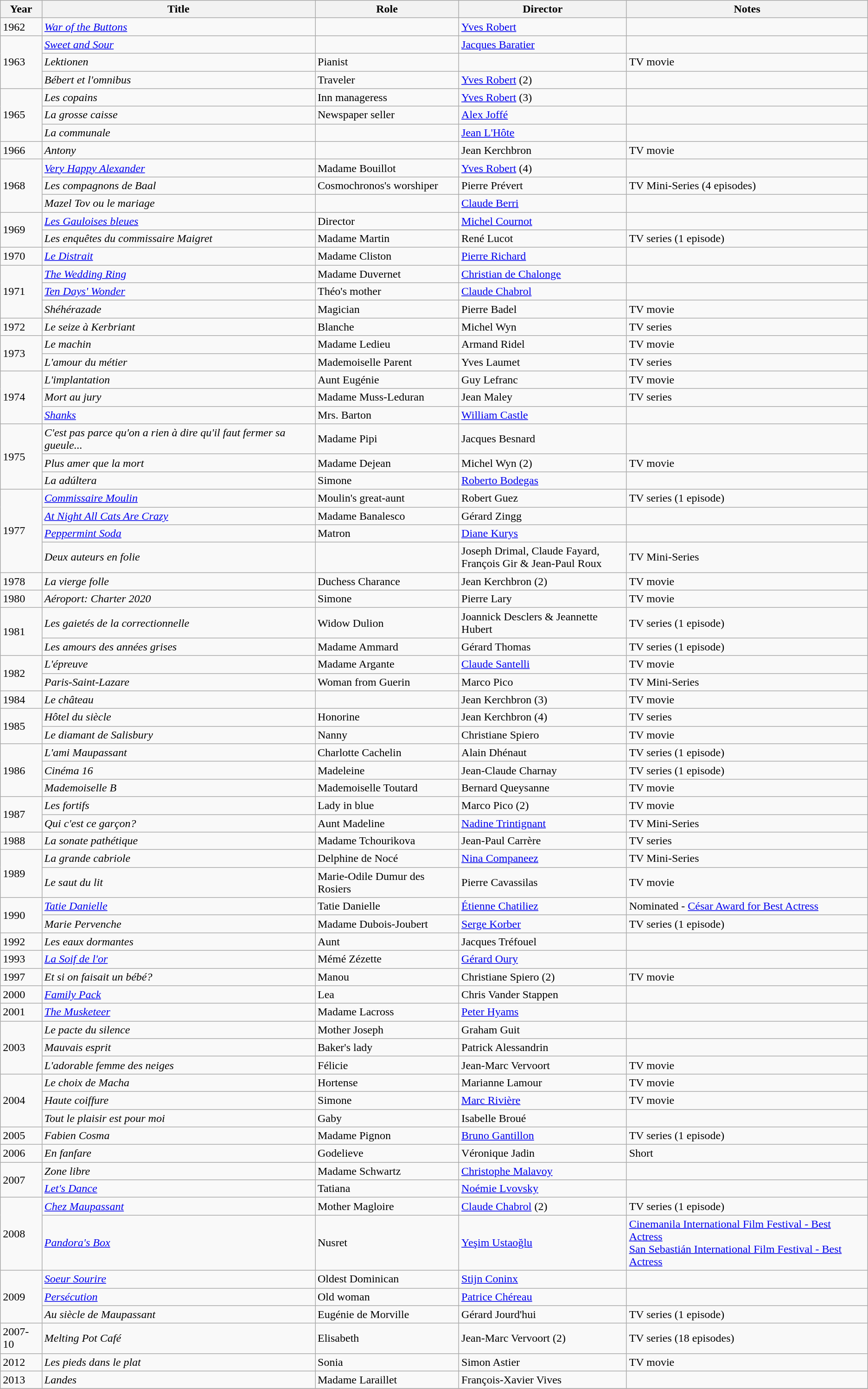<table class="wikitable sortable">
<tr>
<th>Year</th>
<th>Title</th>
<th>Role</th>
<th>Director</th>
<th class="unsortable">Notes</th>
</tr>
<tr>
<td rowspan=1>1962</td>
<td><em><a href='#'>War of the Buttons</a></em></td>
<td></td>
<td><a href='#'>Yves Robert</a></td>
<td></td>
</tr>
<tr>
<td rowspan=3>1963</td>
<td><em><a href='#'>Sweet and Sour</a></em></td>
<td></td>
<td><a href='#'>Jacques Baratier</a></td>
<td></td>
</tr>
<tr>
<td><em>Lektionen</em></td>
<td>Pianist</td>
<td></td>
<td>TV movie</td>
</tr>
<tr>
<td><em>Bébert et l'omnibus</em></td>
<td>Traveler</td>
<td><a href='#'>Yves Robert</a> (2)</td>
<td></td>
</tr>
<tr>
<td rowspan=3>1965</td>
<td><em>Les copains</em></td>
<td>Inn manageress</td>
<td><a href='#'>Yves Robert</a> (3)</td>
<td></td>
</tr>
<tr>
<td><em>La grosse caisse</em></td>
<td>Newspaper seller</td>
<td><a href='#'>Alex Joffé</a></td>
<td></td>
</tr>
<tr>
<td><em>La communale</em></td>
<td></td>
<td><a href='#'>Jean L'Hôte</a></td>
<td></td>
</tr>
<tr>
<td rowspan=1>1966</td>
<td><em>Antony</em></td>
<td></td>
<td>Jean Kerchbron</td>
<td>TV movie</td>
</tr>
<tr>
<td rowspan=3>1968</td>
<td><em><a href='#'>Very Happy Alexander</a></em></td>
<td>Madame Bouillot</td>
<td><a href='#'>Yves Robert</a> (4)</td>
<td></td>
</tr>
<tr>
<td><em>Les compagnons de Baal</em></td>
<td>Cosmochronos's worshiper</td>
<td>Pierre Prévert</td>
<td>TV Mini-Series (4 episodes)</td>
</tr>
<tr>
<td><em>Mazel Tov ou le mariage</em></td>
<td></td>
<td><a href='#'>Claude Berri</a></td>
<td></td>
</tr>
<tr>
<td rowspan=2>1969</td>
<td><em><a href='#'>Les Gauloises bleues</a></em></td>
<td>Director</td>
<td><a href='#'>Michel Cournot</a></td>
<td></td>
</tr>
<tr>
<td><em>Les enquêtes du commissaire Maigret</em></td>
<td>Madame Martin</td>
<td>René Lucot</td>
<td>TV series (1 episode)</td>
</tr>
<tr>
<td rowspan=1>1970</td>
<td><em><a href='#'>Le Distrait</a></em></td>
<td>Madame Cliston</td>
<td><a href='#'>Pierre Richard</a></td>
<td></td>
</tr>
<tr>
<td rowspan=3>1971</td>
<td><em><a href='#'>The Wedding Ring</a></em></td>
<td>Madame Duvernet</td>
<td><a href='#'>Christian de Chalonge</a></td>
<td></td>
</tr>
<tr>
<td><em><a href='#'>Ten Days' Wonder</a></em></td>
<td>Théo's mother</td>
<td><a href='#'>Claude Chabrol</a></td>
<td></td>
</tr>
<tr>
<td><em>Shéhérazade</em></td>
<td>Magician</td>
<td>Pierre Badel</td>
<td>TV movie</td>
</tr>
<tr>
<td rowspan=1>1972</td>
<td><em>Le seize à Kerbriant</em></td>
<td>Blanche</td>
<td>Michel Wyn</td>
<td>TV series</td>
</tr>
<tr>
<td rowspan=2>1973</td>
<td><em>Le machin</em></td>
<td>Madame Ledieu</td>
<td>Armand Ridel</td>
<td>TV movie</td>
</tr>
<tr>
<td><em>L'amour du métier</em></td>
<td>Mademoiselle Parent</td>
<td>Yves Laumet</td>
<td>TV series</td>
</tr>
<tr>
<td rowspan=3>1974</td>
<td><em>L'implantation</em></td>
<td>Aunt Eugénie</td>
<td>Guy Lefranc</td>
<td>TV movie</td>
</tr>
<tr>
<td><em>Mort au jury</em></td>
<td>Madame Muss-Leduran</td>
<td>Jean Maley</td>
<td>TV series</td>
</tr>
<tr>
<td><em><a href='#'>Shanks</a></em></td>
<td>Mrs. Barton</td>
<td><a href='#'>William Castle</a></td>
<td></td>
</tr>
<tr>
<td rowspan=3>1975</td>
<td><em>C'est pas parce qu'on a rien à dire qu'il faut fermer sa gueule...</em></td>
<td>Madame Pipi</td>
<td>Jacques Besnard</td>
<td></td>
</tr>
<tr>
<td><em>Plus amer que la mort</em></td>
<td>Madame Dejean</td>
<td>Michel Wyn (2)</td>
<td>TV movie</td>
</tr>
<tr>
<td><em>La adúltera</em></td>
<td>Simone</td>
<td><a href='#'>Roberto Bodegas</a></td>
<td></td>
</tr>
<tr>
<td rowspan=4>1977</td>
<td><em><a href='#'>Commissaire Moulin</a></em></td>
<td>Moulin's great-aunt</td>
<td>Robert Guez</td>
<td>TV series (1 episode)</td>
</tr>
<tr>
<td><em><a href='#'>At Night All Cats Are Crazy</a></em></td>
<td>Madame Banalesco</td>
<td>Gérard Zingg</td>
<td></td>
</tr>
<tr>
<td><em><a href='#'>Peppermint Soda</a></em></td>
<td>Matron</td>
<td><a href='#'>Diane Kurys</a></td>
<td></td>
</tr>
<tr>
<td><em>Deux auteurs en folie</em></td>
<td></td>
<td>Joseph Drimal, Claude Fayard,<br> François Gir & Jean-Paul Roux</td>
<td>TV Mini-Series</td>
</tr>
<tr>
<td rowspan=1>1978</td>
<td><em>La vierge folle</em></td>
<td>Duchess Charance</td>
<td>Jean Kerchbron (2)</td>
<td>TV movie</td>
</tr>
<tr>
<td rowspan=1>1980</td>
<td><em>Aéroport: Charter 2020</em></td>
<td>Simone</td>
<td>Pierre Lary</td>
<td>TV movie</td>
</tr>
<tr>
<td rowspan=2>1981</td>
<td><em>Les gaietés de la correctionnelle</em></td>
<td>Widow Dulion</td>
<td>Joannick Desclers & Jeannette Hubert</td>
<td>TV series (1 episode)</td>
</tr>
<tr>
<td><em>Les amours des années grises</em></td>
<td>Madame Ammard</td>
<td>Gérard Thomas</td>
<td>TV series (1 episode)</td>
</tr>
<tr>
<td rowspan=2>1982</td>
<td><em>L'épreuve</em></td>
<td>Madame Argante</td>
<td><a href='#'>Claude Santelli</a></td>
<td>TV movie</td>
</tr>
<tr>
<td><em>Paris-Saint-Lazare</em></td>
<td>Woman from Guerin</td>
<td>Marco Pico</td>
<td>TV Mini-Series</td>
</tr>
<tr>
<td rowspan=1>1984</td>
<td><em>Le château</em></td>
<td></td>
<td>Jean Kerchbron (3)</td>
<td>TV movie</td>
</tr>
<tr>
<td rowspan=2>1985</td>
<td><em>Hôtel du siècle</em></td>
<td>Honorine</td>
<td>Jean Kerchbron (4)</td>
<td>TV series</td>
</tr>
<tr>
<td><em>Le diamant de Salisbury</em></td>
<td>Nanny</td>
<td>Christiane Spiero</td>
<td>TV movie</td>
</tr>
<tr>
<td rowspan=3>1986</td>
<td><em>L'ami Maupassant</em></td>
<td>Charlotte Cachelin</td>
<td>Alain Dhénaut</td>
<td>TV series (1 episode)</td>
</tr>
<tr>
<td><em>Cinéma 16</em></td>
<td>Madeleine</td>
<td>Jean-Claude Charnay</td>
<td>TV series (1 episode)</td>
</tr>
<tr>
<td><em>Mademoiselle B</em></td>
<td>Mademoiselle Toutard</td>
<td>Bernard Queysanne</td>
<td>TV movie</td>
</tr>
<tr>
<td rowspan=2>1987</td>
<td><em>Les fortifs</em></td>
<td>Lady in blue</td>
<td>Marco Pico (2)</td>
<td>TV movie</td>
</tr>
<tr>
<td><em>Qui c'est ce garçon?</em></td>
<td>Aunt Madeline</td>
<td><a href='#'>Nadine Trintignant</a></td>
<td>TV Mini-Series</td>
</tr>
<tr>
<td rowspan=1>1988</td>
<td><em>La sonate pathétique</em></td>
<td>Madame Tchourikova</td>
<td>Jean-Paul Carrère</td>
<td>TV series</td>
</tr>
<tr>
<td rowspan=2>1989</td>
<td><em>La grande cabriole</em></td>
<td>Delphine de Nocé</td>
<td><a href='#'>Nina Companeez</a></td>
<td>TV Mini-Series</td>
</tr>
<tr>
<td><em>Le saut du lit</em></td>
<td>Marie-Odile Dumur des Rosiers</td>
<td>Pierre Cavassilas</td>
<td>TV movie</td>
</tr>
<tr>
<td rowspan=2>1990</td>
<td><em><a href='#'>Tatie Danielle</a></em></td>
<td>Tatie Danielle</td>
<td><a href='#'>Étienne Chatiliez</a></td>
<td>Nominated - <a href='#'>César Award for Best Actress</a></td>
</tr>
<tr>
<td><em>Marie Pervenche</em></td>
<td>Madame Dubois-Joubert</td>
<td><a href='#'>Serge Korber</a></td>
<td>TV series (1 episode)</td>
</tr>
<tr>
<td rowspan=1>1992</td>
<td><em>Les eaux dormantes</em></td>
<td>Aunt</td>
<td>Jacques Tréfouel</td>
<td></td>
</tr>
<tr>
<td rowspan=1>1993</td>
<td><em><a href='#'>La Soif de l'or</a></em></td>
<td>Mémé Zézette</td>
<td><a href='#'>Gérard Oury</a></td>
<td></td>
</tr>
<tr>
<td rowspan=1>1997</td>
<td><em>Et si on faisait un bébé?</em></td>
<td>Manou</td>
<td>Christiane Spiero (2)</td>
<td>TV movie</td>
</tr>
<tr>
<td rowspan=1>2000</td>
<td><em><a href='#'>Family Pack</a></em></td>
<td>Lea</td>
<td>Chris Vander Stappen</td>
<td></td>
</tr>
<tr>
<td rowspan=1>2001</td>
<td><em><a href='#'>The Musketeer</a></em></td>
<td>Madame Lacross</td>
<td><a href='#'>Peter Hyams</a></td>
<td></td>
</tr>
<tr>
<td rowspan=3>2003</td>
<td><em>Le pacte du silence</em></td>
<td>Mother Joseph</td>
<td>Graham Guit</td>
<td></td>
</tr>
<tr>
<td><em>Mauvais esprit</em></td>
<td>Baker's lady</td>
<td>Patrick Alessandrin</td>
<td></td>
</tr>
<tr>
<td><em>L'adorable femme des neiges</em></td>
<td>Félicie</td>
<td>Jean-Marc Vervoort</td>
<td>TV movie</td>
</tr>
<tr>
<td rowspan=3>2004</td>
<td><em>Le choix de Macha</em></td>
<td>Hortense</td>
<td>Marianne Lamour</td>
<td>TV movie</td>
</tr>
<tr>
<td><em>Haute coiffure</em></td>
<td>Simone</td>
<td><a href='#'>Marc Rivière</a></td>
<td>TV movie</td>
</tr>
<tr>
<td><em>Tout le plaisir est pour moi</em></td>
<td>Gaby</td>
<td>Isabelle Broué</td>
<td></td>
</tr>
<tr>
<td rowspan=1>2005</td>
<td><em>Fabien Cosma</em></td>
<td>Madame Pignon</td>
<td><a href='#'>Bruno Gantillon</a></td>
<td>TV series (1 episode)</td>
</tr>
<tr>
<td rowspan=1>2006</td>
<td><em>En fanfare</em></td>
<td>Godelieve</td>
<td>Véronique Jadin</td>
<td>Short</td>
</tr>
<tr>
<td rowspan=2>2007</td>
<td><em>Zone libre</em></td>
<td>Madame Schwartz</td>
<td><a href='#'>Christophe Malavoy</a></td>
<td></td>
</tr>
<tr>
<td><em><a href='#'>Let's Dance</a></em></td>
<td>Tatiana</td>
<td><a href='#'>Noémie Lvovsky</a></td>
<td></td>
</tr>
<tr>
<td rowspan=2>2008</td>
<td><em><a href='#'>Chez Maupassant</a></em></td>
<td>Mother Magloire</td>
<td><a href='#'>Claude Chabrol</a> (2)</td>
<td>TV series (1 episode)</td>
</tr>
<tr>
<td><em><a href='#'>Pandora's Box</a></em></td>
<td>Nusret</td>
<td><a href='#'>Yeşim Ustaoğlu</a></td>
<td><a href='#'>Cinemanila International Film Festival - Best Actress</a><br><a href='#'>San Sebastián International Film Festival - Best Actress</a></td>
</tr>
<tr>
<td rowspan=3>2009</td>
<td><em><a href='#'>Soeur Sourire</a></em></td>
<td>Oldest Dominican</td>
<td><a href='#'>Stijn Coninx</a></td>
<td></td>
</tr>
<tr>
<td><em><a href='#'>Persécution</a></em></td>
<td>Old woman</td>
<td><a href='#'>Patrice Chéreau</a></td>
<td></td>
</tr>
<tr>
<td><em>Au siècle de Maupassant</em></td>
<td>Eugénie de Morville</td>
<td>Gérard Jourd'hui</td>
<td>TV series (1 episode)</td>
</tr>
<tr>
<td rowspan=1>2007-10</td>
<td><em>Melting Pot Café</em></td>
<td>Elisabeth</td>
<td>Jean-Marc Vervoort (2)</td>
<td>TV series (18 episodes)</td>
</tr>
<tr>
<td rowspan=1>2012</td>
<td><em>Les pieds dans le plat</em></td>
<td>Sonia</td>
<td>Simon Astier</td>
<td>TV movie</td>
</tr>
<tr>
<td rowspan=1>2013</td>
<td><em>Landes</em></td>
<td>Madame Laraillet</td>
<td>François-Xavier Vives</td>
<td></td>
</tr>
<tr>
</tr>
</table>
